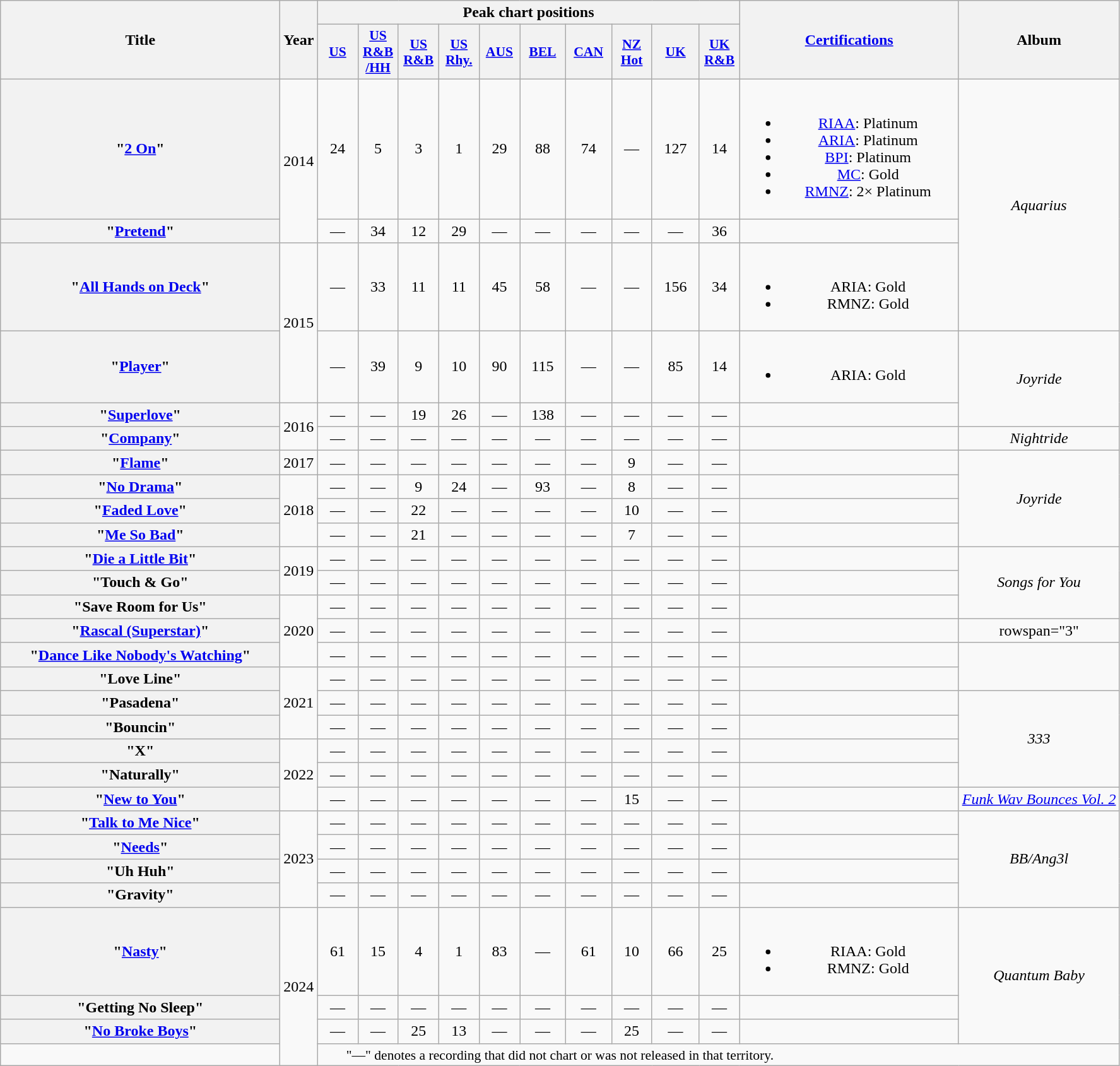<table class="wikitable plainrowheaders" style="text-align:center;">
<tr>
<th scope="col" rowspan="2" style="width:18em;">Title</th>
<th scope="col" rowspan="2">Year</th>
<th scope="col" colspan="10">Peak chart positions</th>
<th scope="col" rowspan="2" style="width:14em;"><a href='#'>Certifications</a></th>
<th scope="col" rowspan="2">Album</th>
</tr>
<tr>
<th scope="col" style="width:2.5em;font-size:90%;"><a href='#'>US</a><br></th>
<th scope="col" style="width:2.5em;font-size:90%;"><a href='#'>US<br>R&B<br>/HH</a><br></th>
<th scope="col" style="width:2.5em;font-size:90%;"><a href='#'>US<br>R&B</a><br></th>
<th scope="col" style="width:2.5em;font-size:90%;"><a href='#'>US<br>Rhy.</a><br></th>
<th scope="col" style="width:2.5em;font-size:90%;"><a href='#'>AUS</a><br></th>
<th scope="col" style="width:2.9em;font-size:90%;"><a href='#'>BEL</a><br></th>
<th scope="col" style="width:2.9em;font-size:90%;"><a href='#'>CAN</a><br></th>
<th scope="col" style="width:2.5em;font-size:90%;"><a href='#'>NZ<br>Hot</a><br></th>
<th scope="col" style="width:3em;font-size:90%;"><a href='#'>UK</a><br></th>
<th scope="col" style="width:2.5em;font-size:90%;"><a href='#'>UK<br>R&B</a><br></th>
</tr>
<tr>
<th scope="row">"<a href='#'>2 On</a>"<br></th>
<td rowspan="2">2014</td>
<td>24</td>
<td>5</td>
<td>3</td>
<td>1</td>
<td>29</td>
<td>88</td>
<td>74</td>
<td>—</td>
<td>127</td>
<td>14</td>
<td><br><ul><li><a href='#'>RIAA</a>: Platinum</li><li><a href='#'>ARIA</a>: Platinum</li><li><a href='#'>BPI</a>: Platinum</li><li><a href='#'>MC</a>: Gold</li><li><a href='#'>RMNZ</a>: 2× Platinum</li></ul></td>
<td rowspan="3"><em>Aquarius</em></td>
</tr>
<tr>
<th scope="row">"<a href='#'>Pretend</a>"<br></th>
<td>—</td>
<td>34</td>
<td>12</td>
<td>29</td>
<td>—</td>
<td>—</td>
<td>—</td>
<td>—</td>
<td>—</td>
<td>36</td>
<td></td>
</tr>
<tr>
<th scope="row">"<a href='#'>All Hands on Deck</a>"<br></th>
<td rowspan="2">2015</td>
<td>—</td>
<td>33</td>
<td>11</td>
<td>11</td>
<td>45</td>
<td>58</td>
<td>—</td>
<td>—</td>
<td>156</td>
<td>34</td>
<td><br><ul><li>ARIA: Gold</li><li>RMNZ: Gold</li></ul></td>
</tr>
<tr>
<th scope="row">"<a href='#'>Player</a>"<br></th>
<td>—</td>
<td>39</td>
<td>9</td>
<td>10</td>
<td>90</td>
<td>115</td>
<td>—</td>
<td>—</td>
<td>85</td>
<td>14</td>
<td><br><ul><li>ARIA: Gold</li></ul></td>
<td rowspan="2"><em>Joyride</em></td>
</tr>
<tr>
<th scope="row">"<a href='#'>Superlove</a>"</th>
<td rowspan="2">2016</td>
<td>—</td>
<td>—</td>
<td>19</td>
<td>26</td>
<td>—</td>
<td>138</td>
<td>—</td>
<td>—</td>
<td>—</td>
<td>—</td>
<td></td>
</tr>
<tr>
<th scope="row">"<a href='#'>Company</a>"</th>
<td>—</td>
<td>—</td>
<td>—</td>
<td>—</td>
<td>—</td>
<td>—</td>
<td>—</td>
<td>—</td>
<td>—</td>
<td>—</td>
<td></td>
<td><em>Nightride</em></td>
</tr>
<tr>
<th scope="row">"<a href='#'>Flame</a>"</th>
<td>2017</td>
<td>—</td>
<td>—</td>
<td>—</td>
<td>—</td>
<td>—</td>
<td>—</td>
<td>—</td>
<td>9</td>
<td>—</td>
<td>—</td>
<td></td>
<td rowspan="4"><em>Joyride</em></td>
</tr>
<tr>
<th scope="row">"<a href='#'>No Drama</a>"<br></th>
<td rowspan="3">2018</td>
<td>—</td>
<td>—</td>
<td>9</td>
<td>24</td>
<td>—</td>
<td>93</td>
<td>—</td>
<td>8</td>
<td>—</td>
<td>—</td>
<td></td>
</tr>
<tr>
<th scope="row">"<a href='#'>Faded Love</a>"<br></th>
<td>—</td>
<td>—</td>
<td>22</td>
<td>—</td>
<td>—</td>
<td>—</td>
<td>—</td>
<td>10</td>
<td>—</td>
<td>—</td>
<td></td>
</tr>
<tr>
<th scope="row">"<a href='#'>Me So Bad</a>"<br></th>
<td>—</td>
<td>—</td>
<td>21</td>
<td>—</td>
<td>—</td>
<td>—</td>
<td>—</td>
<td>7</td>
<td>—</td>
<td>—</td>
<td></td>
</tr>
<tr>
<th scope="row">"<a href='#'>Die a Little Bit</a>"<br></th>
<td rowspan="2">2019</td>
<td>—</td>
<td>—</td>
<td>—</td>
<td>—</td>
<td>—</td>
<td>—</td>
<td>—</td>
<td>—</td>
<td>—</td>
<td>—</td>
<td></td>
<td rowspan="3"><em>Songs for You</em></td>
</tr>
<tr>
<th scope="row">"Touch & Go"<br></th>
<td>—</td>
<td>—</td>
<td>—</td>
<td>—</td>
<td>—</td>
<td>—</td>
<td>—</td>
<td>—</td>
<td>—</td>
<td>—</td>
<td></td>
</tr>
<tr>
<th scope="row">"Save Room for Us"<br></th>
<td rowspan="3">2020</td>
<td>—</td>
<td>—</td>
<td>—</td>
<td>—</td>
<td>—</td>
<td>—</td>
<td>—</td>
<td>—</td>
<td>—</td>
<td>—</td>
<td></td>
</tr>
<tr>
<th scope="row">"<a href='#'>Rascal (Superstar)</a>"</th>
<td>—</td>
<td>—</td>
<td>—</td>
<td>—</td>
<td>—</td>
<td>—</td>
<td>—</td>
<td>—</td>
<td>—</td>
<td>—</td>
<td></td>
<td>rowspan="3" </td>
</tr>
<tr>
<th scope="row">"<a href='#'>Dance Like Nobody's Watching</a>"<br></th>
<td>—</td>
<td>—</td>
<td>—</td>
<td>—</td>
<td>—</td>
<td>—</td>
<td>—</td>
<td>—</td>
<td>—</td>
<td>—</td>
<td></td>
</tr>
<tr>
<th scope="row">"Love Line"<br></th>
<td rowspan="3">2021</td>
<td>—</td>
<td>—</td>
<td>—</td>
<td>—</td>
<td>—</td>
<td>—</td>
<td>—</td>
<td>—</td>
<td>—</td>
<td>—</td>
<td></td>
</tr>
<tr>
<th scope="row">"Pasadena"<br></th>
<td>—</td>
<td>—</td>
<td>—</td>
<td>—</td>
<td>—</td>
<td>—</td>
<td>—</td>
<td>—</td>
<td>—</td>
<td>—</td>
<td></td>
<td rowspan="4"><em>333</em></td>
</tr>
<tr>
<th scope="row">"Bouncin"</th>
<td>—</td>
<td>—</td>
<td>—</td>
<td>—</td>
<td>—</td>
<td>—</td>
<td>—</td>
<td>—</td>
<td>—</td>
<td>—</td>
<td></td>
</tr>
<tr>
<th scope="row">"X"<br></th>
<td rowspan="3">2022</td>
<td>—</td>
<td>—</td>
<td>—</td>
<td>—</td>
<td>—</td>
<td>—</td>
<td>—</td>
<td>—</td>
<td>—</td>
<td>—</td>
<td></td>
</tr>
<tr>
<th scope="row">"Naturally"</th>
<td>—</td>
<td>—</td>
<td>—</td>
<td>—</td>
<td>—</td>
<td>—</td>
<td>—</td>
<td>—</td>
<td>—</td>
<td>—</td>
<td></td>
</tr>
<tr>
<th scope="row">"<a href='#'>New to You</a>"<br></th>
<td>—</td>
<td>—</td>
<td>—</td>
<td>—</td>
<td>—</td>
<td>—</td>
<td>—</td>
<td>15</td>
<td>—</td>
<td>—</td>
<td></td>
<td><em><a href='#'>Funk Wav Bounces Vol. 2</a></em></td>
</tr>
<tr>
<th scope="row">"<a href='#'>Talk to Me Nice</a>"</th>
<td rowspan="4">2023</td>
<td>—</td>
<td>—</td>
<td>—</td>
<td>—</td>
<td>—</td>
<td>—</td>
<td>—</td>
<td>—</td>
<td>—</td>
<td>—</td>
<td></td>
<td rowspan="4"><em>BB/Ang3l</em></td>
</tr>
<tr>
<th scope="row">"<a href='#'>Needs</a>"</th>
<td>—</td>
<td>—</td>
<td>—</td>
<td>—</td>
<td>—</td>
<td>—</td>
<td>—</td>
<td>—</td>
<td>—</td>
<td>—</td>
<td></td>
</tr>
<tr>
<th scope="row">"Uh Huh"</th>
<td>—</td>
<td>—</td>
<td>—</td>
<td>—</td>
<td>—</td>
<td>—</td>
<td>—</td>
<td>—</td>
<td>—</td>
<td>—</td>
<td></td>
</tr>
<tr>
<th scope="row">"Gravity"</th>
<td>—</td>
<td>—</td>
<td>—</td>
<td>—</td>
<td>—</td>
<td>—</td>
<td>—</td>
<td>—</td>
<td>—</td>
<td>—</td>
<td></td>
</tr>
<tr>
<th scope="row">"<a href='#'>Nasty</a>"</th>
<td rowspan="4">2024</td>
<td>61</td>
<td>15</td>
<td>4</td>
<td>1</td>
<td>83</td>
<td>—</td>
<td>61</td>
<td>10</td>
<td>66</td>
<td>25</td>
<td><br><ul><li>RIAA: Gold</li><li>RMNZ: Gold</li></ul></td>
<td rowspan="3"><em>Quantum Baby</em></td>
</tr>
<tr>
<th scope="row">"Getting No Sleep"</th>
<td>—</td>
<td>—</td>
<td>—</td>
<td>—</td>
<td>—</td>
<td>—</td>
<td>—</td>
<td>—</td>
<td>—</td>
<td>—</td>
<td></td>
</tr>
<tr>
<th scope="row">"<a href='#'>No Broke Boys</a>"</th>
<td>—</td>
<td>—</td>
<td>25</td>
<td>13</td>
<td>—</td>
<td>—</td>
<td>—</td>
<td>25</td>
<td>—</td>
<td>—</td>
<td></td>
</tr>
<tr>
<td style="font-size:90%" colspan="14">"—" denotes a recording that did not chart or was not released in that territory.</td>
</tr>
</table>
